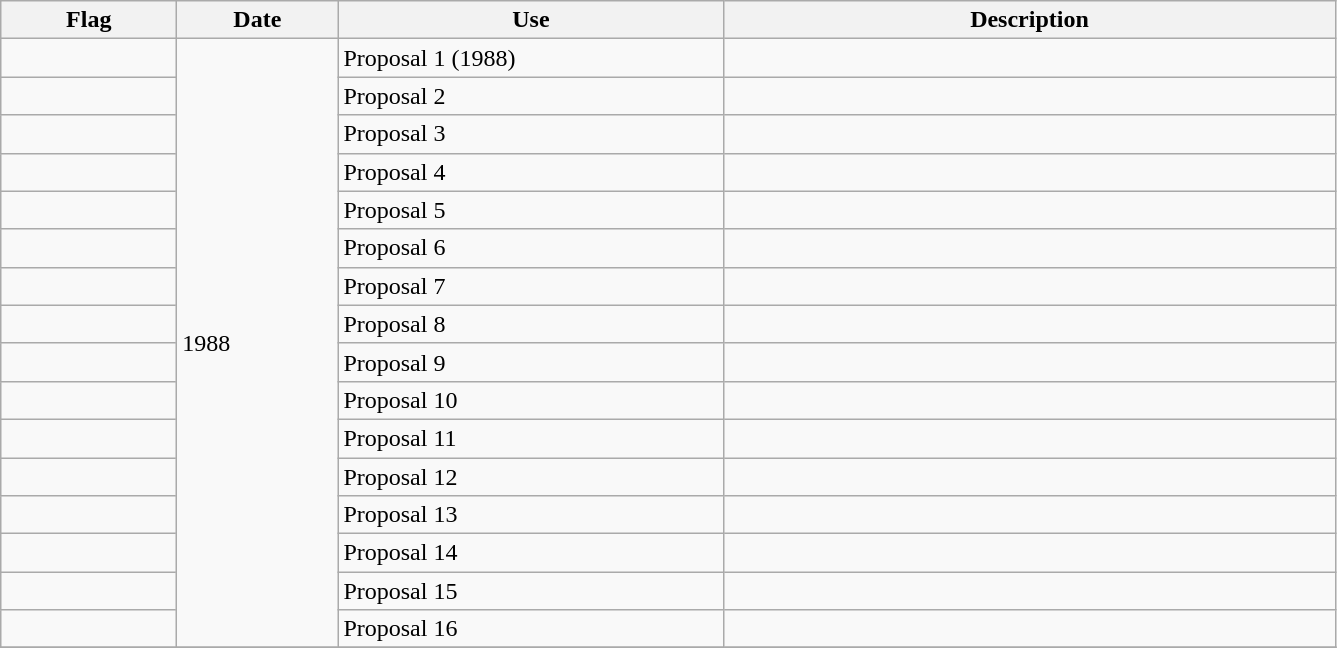<table class="wikitable" style="background:#f9f9f9">
<tr>
<th width="110">Flag</th>
<th width="100">Date</th>
<th width="250">Use</th>
<th width="400">Description</th>
</tr>
<tr>
<td></td>
<td rowspan="16">1988</td>
<td>Proposal 1 (1988)</td>
<td></td>
</tr>
<tr>
<td></td>
<td>Proposal 2</td>
<td></td>
</tr>
<tr>
<td></td>
<td>Proposal 3</td>
<td></td>
</tr>
<tr>
<td></td>
<td>Proposal 4</td>
<td></td>
</tr>
<tr>
<td></td>
<td>Proposal 5</td>
<td></td>
</tr>
<tr>
<td></td>
<td>Proposal 6</td>
<td></td>
</tr>
<tr>
<td></td>
<td>Proposal 7</td>
<td></td>
</tr>
<tr>
<td></td>
<td>Proposal 8</td>
<td></td>
</tr>
<tr>
<td></td>
<td>Proposal 9</td>
<td></td>
</tr>
<tr>
<td></td>
<td>Proposal 10</td>
<td></td>
</tr>
<tr>
<td></td>
<td>Proposal 11</td>
<td></td>
</tr>
<tr>
<td></td>
<td>Proposal 12</td>
<td></td>
</tr>
<tr>
<td></td>
<td>Proposal 13</td>
<td></td>
</tr>
<tr>
<td></td>
<td>Proposal 14</td>
<td></td>
</tr>
<tr>
<td></td>
<td>Proposal 15</td>
<td></td>
</tr>
<tr>
<td></td>
<td>Proposal 16</td>
<td></td>
</tr>
<tr>
</tr>
</table>
